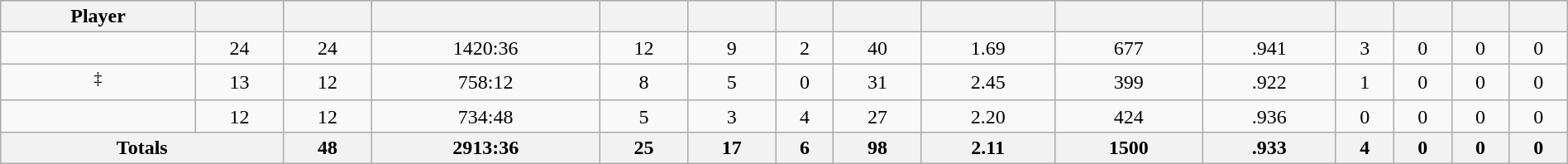<table class="wikitable sortable" style="width:100%; text-align:center;">
<tr style="text-align:center; background:#ddd;">
<th>Player</th>
<th></th>
<th></th>
<th></th>
<th></th>
<th></th>
<th></th>
<th></th>
<th></th>
<th></th>
<th></th>
<th></th>
<th></th>
<th></th>
<th></th>
</tr>
<tr>
<td></td>
<td>24</td>
<td>24</td>
<td>1420:36</td>
<td>12</td>
<td>9</td>
<td>2</td>
<td>40</td>
<td>1.69</td>
<td>677</td>
<td>.941</td>
<td>3</td>
<td>0</td>
<td>0</td>
<td>0</td>
</tr>
<tr>
<td><sup>‡</sup></td>
<td>13</td>
<td>12</td>
<td>758:12</td>
<td>8</td>
<td>5</td>
<td>0</td>
<td>31</td>
<td>2.45</td>
<td>399</td>
<td>.922</td>
<td>1</td>
<td>0</td>
<td>0</td>
<td>0</td>
</tr>
<tr>
<td></td>
<td>12</td>
<td>12</td>
<td>734:48</td>
<td>5</td>
<td>3</td>
<td>4</td>
<td>27</td>
<td>2.20</td>
<td>424</td>
<td>.936</td>
<td>0</td>
<td>0</td>
<td>0</td>
<td>0</td>
</tr>
<tr class="unsortable">
<th colspan=2>Totals</th>
<th>48</th>
<th>2913:36</th>
<th>25</th>
<th>17</th>
<th>6</th>
<th>98</th>
<th>2.11</th>
<th>1500</th>
<th>.933</th>
<th>4</th>
<th>0</th>
<th>0</th>
<th>0</th>
</tr>
</table>
